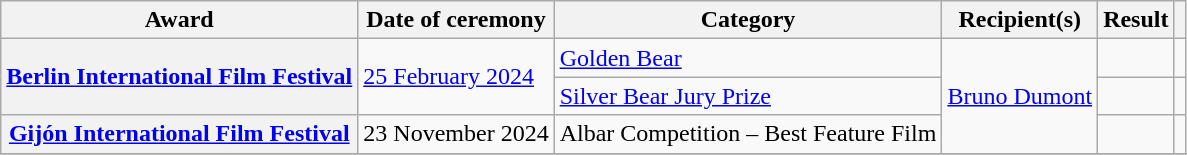<table class="wikitable sortable plainrowheaders">
<tr>
<th scope="col">Award</th>
<th scope="col">Date of ceremony</th>
<th scope="col">Category</th>
<th scope="col">Recipient(s)</th>
<th scope="col">Result</th>
<th scope="col" class="unsortable"></th>
</tr>
<tr>
<th rowspan="2" scope="row"><a href='#'>Berlin International Film Festival</a></th>
<td rowspan="2"><a href='#'>25 February 2024</a></td>
<td><a href='#'>Golden Bear</a></td>
<td rowspan="3"><a href='#'>Bruno Dumont</a></td>
<td></td>
<td align="center"></td>
</tr>
<tr>
<td><a href='#'>Silver Bear Jury Prize</a></td>
<td></td>
<td align="center"></td>
</tr>
<tr>
<th scope="row"><a href='#'>Gijón International Film Festival</a></th>
<td>23 November 2024</td>
<td>Albar Competition – Best Feature Film</td>
<td></td>
<td></td>
</tr>
<tr>
</tr>
</table>
